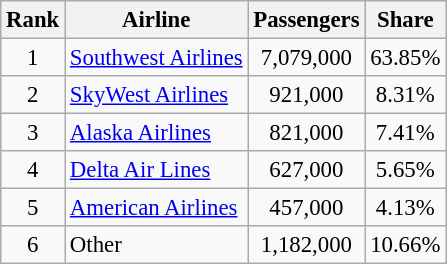<table class="wikitable sortable" style="font-size: 95%">
<tr>
<th>Rank</th>
<th>Airline</th>
<th>Passengers</th>
<th>Share</th>
</tr>
<tr>
<td align="center">1</td>
<td><a href='#'>Southwest Airlines</a></td>
<td align="center">7,079,000</td>
<td align="center">63.85%</td>
</tr>
<tr>
<td align="center">2</td>
<td><a href='#'>SkyWest Airlines</a></td>
<td align="center">921,000</td>
<td align="center">8.31%</td>
</tr>
<tr>
<td align="center">3</td>
<td><a href='#'>Alaska Airlines</a></td>
<td align="center">821,000</td>
<td align="center">7.41%</td>
</tr>
<tr>
<td align="center">4</td>
<td><a href='#'>Delta Air Lines</a></td>
<td align="center">627,000</td>
<td align="center">5.65%</td>
</tr>
<tr>
<td align="center">5</td>
<td><a href='#'>American Airlines</a></td>
<td align="center">457,000</td>
<td align="center">4.13%</td>
</tr>
<tr>
<td align="center">6</td>
<td>Other</td>
<td align="center">1,182,000</td>
<td align="center">10.66%</td>
</tr>
</table>
